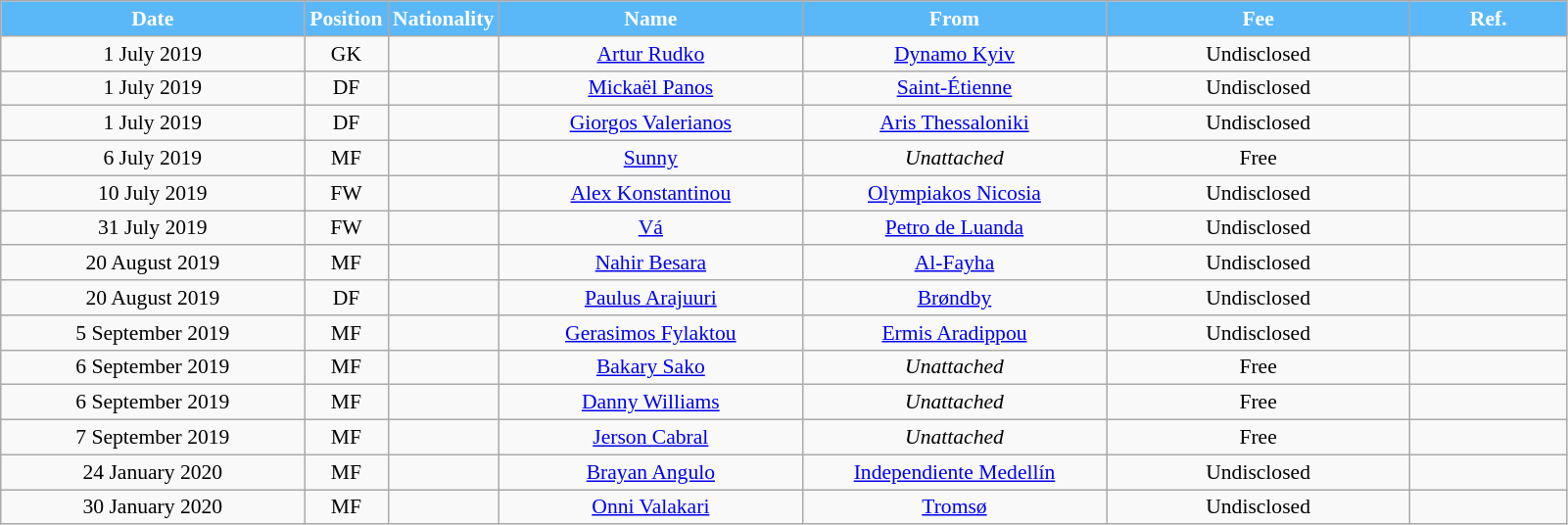<table class="wikitable"  style="text-align:center; font-size:90%; ">
<tr>
<th style="background:#5BB8F8; color:white; width:200px;">Date</th>
<th style="background:#5BB8F8; color:white; width:50px;">Position</th>
<th style="background:#5BB8F8; color:white; width:50px;">Nationality</th>
<th style="background:#5BB8F8; color:white; width:200px;">Name</th>
<th style="background:#5BB8F8; color:white; width:200px;">From</th>
<th style="background:#5BB8F8; color:white; width:200px;">Fee</th>
<th style="background:#5BB8F8; color:white; width:100px;">Ref.</th>
</tr>
<tr>
<td>1 July 2019</td>
<td>GK</td>
<td></td>
<td><a href='#'>Artur Rudko</a></td>
<td><a href='#'>Dynamo Kyiv</a></td>
<td>Undisclosed</td>
<td></td>
</tr>
<tr>
<td>1 July 2019</td>
<td>DF</td>
<td></td>
<td><a href='#'>Mickaël Panos</a></td>
<td><a href='#'>Saint-Étienne</a></td>
<td>Undisclosed</td>
<td></td>
</tr>
<tr>
<td>1 July 2019</td>
<td>DF</td>
<td></td>
<td><a href='#'>Giorgos Valerianos</a></td>
<td><a href='#'>Aris Thessaloniki</a></td>
<td>Undisclosed</td>
<td></td>
</tr>
<tr>
<td>6 July 2019</td>
<td>MF</td>
<td></td>
<td><a href='#'>Sunny</a></td>
<td><em>Unattached</em></td>
<td>Free</td>
<td></td>
</tr>
<tr>
<td>10 July 2019</td>
<td>FW</td>
<td></td>
<td><a href='#'>Alex Konstantinou</a></td>
<td><a href='#'>Olympiakos Nicosia</a></td>
<td>Undisclosed</td>
<td></td>
</tr>
<tr>
<td>31 July 2019</td>
<td>FW</td>
<td></td>
<td><a href='#'>Vá</a></td>
<td><a href='#'>Petro de Luanda</a></td>
<td>Undisclosed</td>
<td></td>
</tr>
<tr>
<td>20 August 2019</td>
<td>MF</td>
<td></td>
<td><a href='#'>Nahir Besara</a></td>
<td><a href='#'>Al-Fayha</a></td>
<td>Undisclosed</td>
<td></td>
</tr>
<tr>
<td>20 August 2019</td>
<td>DF</td>
<td></td>
<td><a href='#'>Paulus Arajuuri</a></td>
<td><a href='#'>Brøndby</a></td>
<td>Undisclosed</td>
<td></td>
</tr>
<tr>
<td>5 September 2019</td>
<td>MF</td>
<td></td>
<td><a href='#'>Gerasimos Fylaktou</a></td>
<td><a href='#'>Ermis Aradippou</a></td>
<td>Undisclosed</td>
<td></td>
</tr>
<tr>
<td>6 September 2019</td>
<td>MF</td>
<td></td>
<td><a href='#'>Bakary Sako</a></td>
<td><em>Unattached</em></td>
<td>Free</td>
<td></td>
</tr>
<tr>
<td>6 September 2019</td>
<td>MF</td>
<td></td>
<td><a href='#'>Danny Williams</a></td>
<td><em>Unattached</em></td>
<td>Free</td>
<td></td>
</tr>
<tr>
<td>7 September 2019</td>
<td>MF</td>
<td></td>
<td><a href='#'>Jerson Cabral</a></td>
<td><em>Unattached</em></td>
<td>Free</td>
<td></td>
</tr>
<tr>
<td>24 January 2020</td>
<td>MF</td>
<td></td>
<td><a href='#'>Brayan Angulo</a></td>
<td><a href='#'>Independiente Medellín</a></td>
<td>Undisclosed</td>
<td></td>
</tr>
<tr>
<td>30 January 2020</td>
<td>MF</td>
<td></td>
<td><a href='#'>Onni Valakari</a></td>
<td><a href='#'>Tromsø</a></td>
<td>Undisclosed</td>
<td></td>
</tr>
</table>
